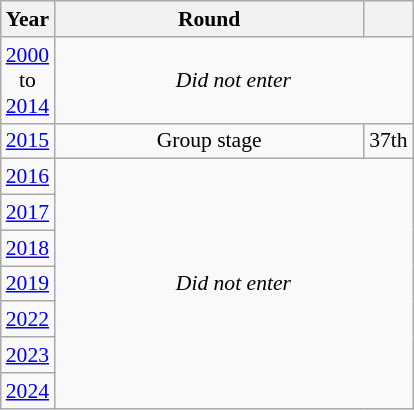<table class="wikitable" style="text-align: center; font-size:90%">
<tr>
<th>Year</th>
<th style="width:200px">Round</th>
<th></th>
</tr>
<tr>
<td><a href='#'>2000</a><br>to<br><a href='#'>2014</a></td>
<td colspan="2"><em>Did not enter</em></td>
</tr>
<tr>
<td><a href='#'>2015</a></td>
<td>Group stage</td>
<td>37th</td>
</tr>
<tr>
<td><a href='#'>2016</a></td>
<td colspan="2" rowspan="7"><em>Did not enter</em></td>
</tr>
<tr>
<td><a href='#'>2017</a></td>
</tr>
<tr>
<td><a href='#'>2018</a></td>
</tr>
<tr>
<td><a href='#'>2019</a></td>
</tr>
<tr>
<td><a href='#'>2022</a></td>
</tr>
<tr>
<td><a href='#'>2023</a></td>
</tr>
<tr>
<td><a href='#'>2024</a></td>
</tr>
</table>
